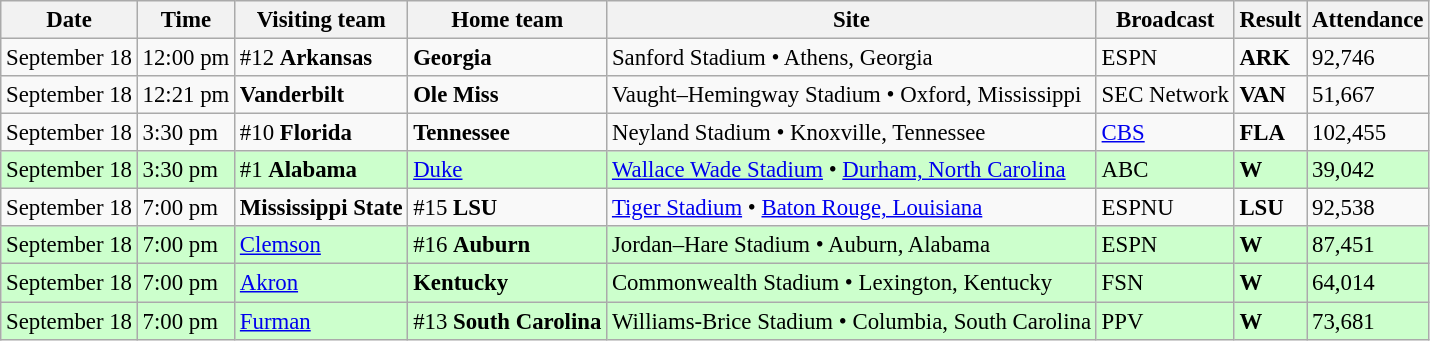<table class="wikitable" style="font-size:95%;">
<tr>
<th>Date</th>
<th>Time</th>
<th>Visiting team</th>
<th>Home team</th>
<th>Site</th>
<th>Broadcast</th>
<th>Result</th>
<th>Attendance</th>
</tr>
<tr bgcolor=>
<td>September 18</td>
<td>12:00 pm</td>
<td>#12 <strong>Arkansas</strong></td>
<td><strong>Georgia</strong></td>
<td>Sanford Stadium • Athens, Georgia</td>
<td>ESPN</td>
<td><strong>ARK</strong> </td>
<td>92,746</td>
</tr>
<tr bgcolor=>
<td>September 18</td>
<td>12:21 pm</td>
<td><strong>Vanderbilt</strong></td>
<td><strong>Ole Miss</strong></td>
<td>Vaught–Hemingway Stadium • Oxford, Mississippi</td>
<td>SEC Network</td>
<td><strong>VAN</strong> </td>
<td>51,667</td>
</tr>
<tr bgcolor=>
<td>September 18</td>
<td>3:30 pm</td>
<td>#10 <strong>Florida</strong></td>
<td><strong>Tennessee</strong></td>
<td>Neyland Stadium • Knoxville, Tennessee</td>
<td><a href='#'>CBS</a></td>
<td><strong>FLA</strong> </td>
<td>102,455</td>
</tr>
<tr bgcolor= #ccffcc>
<td>September 18</td>
<td>3:30 pm</td>
<td>#1 <strong>Alabama</strong></td>
<td><a href='#'>Duke</a></td>
<td><a href='#'>Wallace Wade Stadium</a> • <a href='#'>Durham, North Carolina</a></td>
<td>ABC</td>
<td><strong>W</strong> </td>
<td>39,042</td>
</tr>
<tr bgcolor=>
<td>September 18</td>
<td>7:00 pm</td>
<td><strong>Mississippi State</strong></td>
<td>#15 <strong>LSU</strong></td>
<td><a href='#'>Tiger Stadium</a> • <a href='#'>Baton Rouge, Louisiana</a></td>
<td>ESPNU</td>
<td><strong>LSU</strong> </td>
<td>92,538</td>
</tr>
<tr bgcolor=#ccffcc>
<td>September 18</td>
<td>7:00 pm</td>
<td><a href='#'>Clemson</a></td>
<td>#16 <strong>Auburn</strong></td>
<td>Jordan–Hare Stadium • Auburn, Alabama</td>
<td>ESPN</td>
<td><strong>W</strong> </td>
<td>87,451</td>
</tr>
<tr bgcolor= #ccffcc>
<td>September 18</td>
<td>7:00 pm</td>
<td><a href='#'>Akron</a></td>
<td><strong>Kentucky</strong></td>
<td>Commonwealth Stadium • Lexington, Kentucky</td>
<td>FSN</td>
<td><strong>W</strong> </td>
<td>64,014</td>
</tr>
<tr bgcolor=#ccffcc>
<td>September 18</td>
<td>7:00 pm</td>
<td><a href='#'>Furman</a></td>
<td>#13 <strong>South Carolina</strong></td>
<td>Williams-Brice Stadium • Columbia, South Carolina</td>
<td>PPV</td>
<td><strong>W</strong> </td>
<td>73,681</td>
</tr>
</table>
